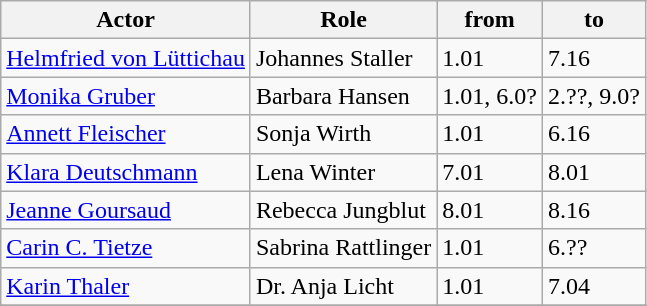<table class="wikitable sortable">
<tr>
<th>Actor</th>
<th>Role</th>
<th>from</th>
<th>to</th>
</tr>
<tr>
<td><a href='#'>Helmfried von Lüttichau</a></td>
<td>Johannes Staller</td>
<td>1.01</td>
<td>7.16</td>
</tr>
<tr>
<td><a href='#'>Monika Gruber</a></td>
<td>Barbara Hansen</td>
<td>1.01, 6.0?</td>
<td>2.??, 9.0?</td>
</tr>
<tr>
<td><a href='#'>Annett Fleischer</a></td>
<td>Sonja Wirth</td>
<td>1.01</td>
<td>6.16</td>
</tr>
<tr>
<td><a href='#'>Klara Deutschmann</a></td>
<td>Lena Winter</td>
<td>7.01</td>
<td>8.01</td>
</tr>
<tr>
<td><a href='#'>Jeanne Goursaud</a></td>
<td>Rebecca Jungblut</td>
<td>8.01</td>
<td>8.16</td>
</tr>
<tr>
<td><a href='#'>Carin C. Tietze</a></td>
<td>Sabrina Rattlinger</td>
<td>1.01</td>
<td>6.??</td>
</tr>
<tr>
<td><a href='#'>Karin Thaler</a></td>
<td>Dr. Anja Licht</td>
<td>1.01</td>
<td>7.04</td>
</tr>
<tr>
</tr>
</table>
